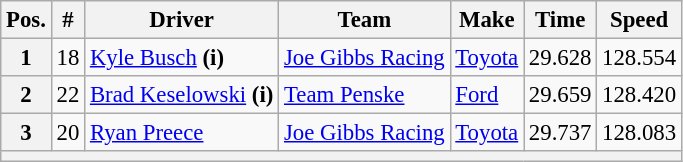<table class="wikitable" style="font-size:95%">
<tr>
<th>Pos.</th>
<th>#</th>
<th>Driver</th>
<th>Team</th>
<th>Make</th>
<th>Time</th>
<th>Speed</th>
</tr>
<tr>
<th>1</th>
<td>18</td>
<td><a href='#'>Kyle Busch</a> <strong>(i)</strong></td>
<td><a href='#'>Joe Gibbs Racing</a></td>
<td><a href='#'>Toyota</a></td>
<td>29.628</td>
<td>128.554</td>
</tr>
<tr>
<th>2</th>
<td>22</td>
<td><a href='#'>Brad Keselowski</a> <strong>(i)</strong></td>
<td><a href='#'>Team Penske</a></td>
<td><a href='#'>Ford</a></td>
<td>29.659</td>
<td>128.420</td>
</tr>
<tr>
<th>3</th>
<td>20</td>
<td><a href='#'>Ryan Preece</a></td>
<td><a href='#'>Joe Gibbs Racing</a></td>
<td><a href='#'>Toyota</a></td>
<td>29.737</td>
<td>128.083</td>
</tr>
<tr>
<th colspan="7"></th>
</tr>
</table>
